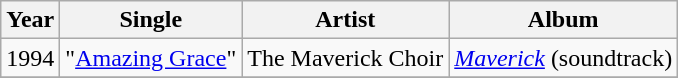<table class="wikitable">
<tr>
<th>Year</th>
<th>Single</th>
<th>Artist</th>
<th>Album</th>
</tr>
<tr>
<td>1994</td>
<td>"<a href='#'>Amazing Grace</a>"</td>
<td>The Maverick Choir</td>
<td><em><a href='#'>Maverick</a></em> (soundtrack)</td>
</tr>
<tr>
</tr>
</table>
